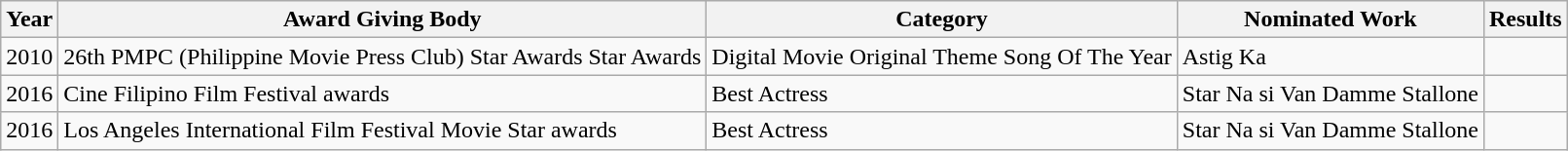<table class="wikitable">
<tr>
<th>Year</th>
<th>Award Giving Body</th>
<th>Category</th>
<th>Nominated Work</th>
<th>Results</th>
</tr>
<tr>
<td>2010</td>
<td>26th PMPC (Philippine Movie Press Club) Star Awards Star Awards</td>
<td>Digital Movie Original Theme Song Of The Year</td>
<td>Astig Ka</td>
<td></td>
</tr>
<tr>
<td>2016</td>
<td>Cine Filipino Film Festival awards</td>
<td>Best Actress</td>
<td>Star Na si Van Damme Stallone</td>
<td></td>
</tr>
<tr>
<td>2016</td>
<td>Los Angeles International Film Festival Movie Star awards</td>
<td>Best Actress</td>
<td>Star Na si Van Damme Stallone</td>
<td></td>
</tr>
</table>
